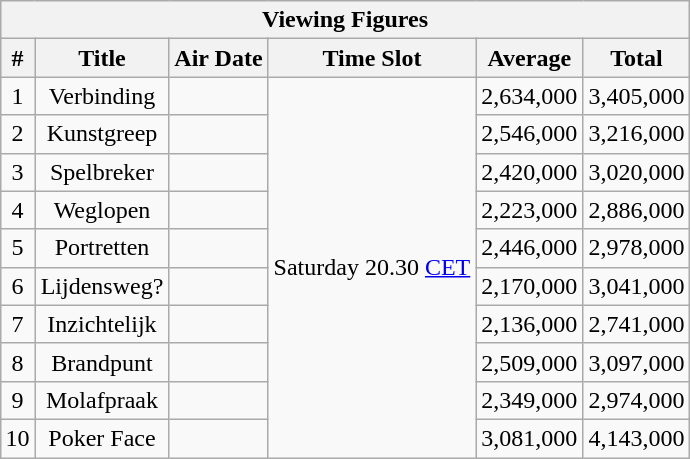<table class="wikitable sortable" style="margin:auto; text-align:center">
<tr>
<th colspan="6">Viewing Figures </th>
</tr>
<tr>
<th>#</th>
<th>Title</th>
<th>Air Date</th>
<th>Time Slot</th>
<th>Average </th>
<th>Total </th>
</tr>
<tr>
<td>1</td>
<td>Verbinding</td>
<td data-sort-value=1></td>
<td rowspan=10>Saturday 20.30 <a href='#'>CET</a></td>
<td>2,634,000</td>
<td>3,405,000</td>
</tr>
<tr>
<td>2</td>
<td>Kunstgreep</td>
<td data-sort-value=2></td>
<td>2,546,000</td>
<td>3,216,000</td>
</tr>
<tr>
<td>3</td>
<td>Spelbreker</td>
<td data-sort-value=3></td>
<td>2,420,000</td>
<td>3,020,000</td>
</tr>
<tr>
<td>4</td>
<td>Weglopen</td>
<td data-sort-value=4></td>
<td>2,223,000</td>
<td>2,886,000</td>
</tr>
<tr>
<td>5</td>
<td>Portretten</td>
<td data-sort-value=5></td>
<td>2,446,000</td>
<td>2,978,000</td>
</tr>
<tr>
<td>6</td>
<td>Lijdensweg?</td>
<td data-sort-value=6></td>
<td>2,170,000</td>
<td>3,041,000</td>
</tr>
<tr>
<td>7</td>
<td>Inzichtelijk</td>
<td data-sort-value=7></td>
<td>2,136,000</td>
<td>2,741,000</td>
</tr>
<tr>
<td>8</td>
<td>Brandpunt</td>
<td data-sort-value=8></td>
<td>2,509,000</td>
<td>3,097,000</td>
</tr>
<tr>
<td>9</td>
<td>Molafpraak</td>
<td data-sort-value=9></td>
<td>2,349,000</td>
<td>2,974,000</td>
</tr>
<tr>
<td>10</td>
<td>Poker Face</td>
<td data-sort-value=10></td>
<td>3,081,000</td>
<td>4,143,000</td>
</tr>
</table>
